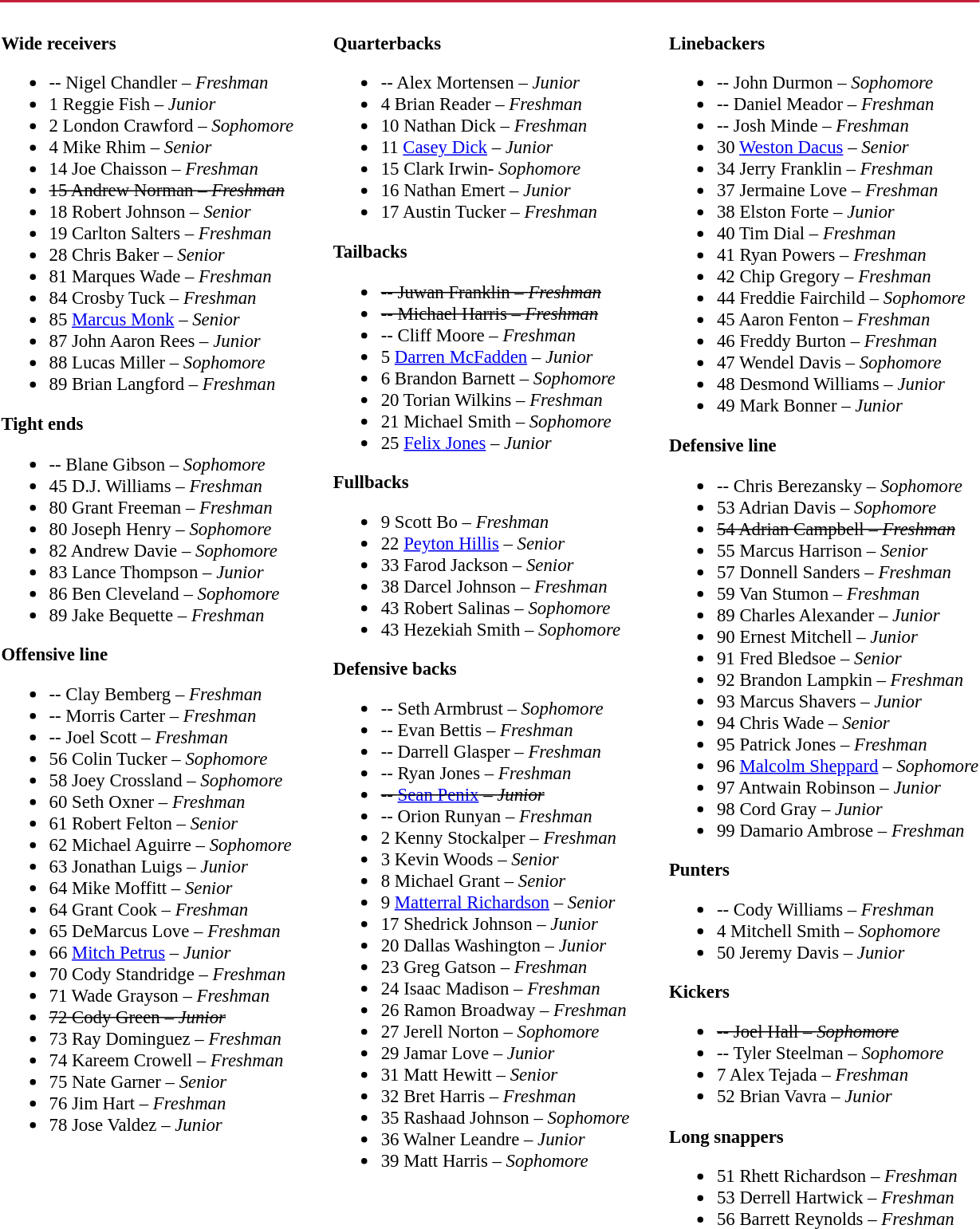<table class="toccolours" style="text-align: left;">
<tr>
<td colspan="9" style="background-color: #C41E3A; color: #FFFFFF"></td>
</tr>
<tr>
<td colspan="9" align="center"><small></small></td>
</tr>
<tr>
<td style="font-size: 95%;" valign="top"><br><strong>Wide receivers</strong><ul><li>-- Nigel Chandler – <em> Freshman</em></li><li>1  Reggie Fish – <em>Junior</em></li><li>2  London Crawford – <em>Sophomore</em></li><li>4 Mike Rhim – <em>Senior</em></li><li>14 Joe Chaisson – <em>Freshman</em></li><li><s>15 Andrew Norman – <em> Freshman</em></s></li><li>18 Robert Johnson – <em>Senior</em></li><li>19 Carlton Salters – <em> Freshman</em></li><li>28 Chris Baker – <em>Senior</em></li><li>81 Marques Wade – <em> Freshman</em></li><li>84 Crosby Tuck – <em>Freshman</em></li><li>85 <a href='#'>Marcus Monk</a> – <em>Senior</em></li><li>87 John Aaron Rees – <em>Junior</em></li><li>88 Lucas Miller – <em>Sophomore</em></li><li>89 Brian Langford – <em>Freshman</em></li></ul><strong>Tight ends</strong><ul><li>-- Blane Gibson – <em>Sophomore</em></li><li>45 D.J. Williams – <em>Freshman</em></li><li>80 Grant Freeman – <em>Freshman</em></li><li>80 Joseph Henry – <em>Sophomore</em></li><li>82 Andrew Davie – <em>Sophomore</em></li><li>83 Lance Thompson – <em>Junior</em></li><li>86 Ben Cleveland – <em>Sophomore</em></li><li>89 Jake Bequette – <em>Freshman</em></li></ul><strong>Offensive line</strong><ul><li>-- Clay Bemberg – <em> Freshman</em></li><li>-- Morris Carter – <em>Freshman</em></li><li>-- Joel Scott – <em>Freshman</em></li><li>56 Colin Tucker – <em>Sophomore</em></li><li>58 Joey Crossland – <em>Sophomore</em></li><li>60 Seth Oxner – <em>Freshman</em></li><li>61 Robert Felton – <em>Senior</em></li><li>62 Michael Aguirre – <em>Sophomore</em></li><li>63 Jonathan Luigs – <em>Junior</em></li><li>64 Mike Moffitt – <em>Senior</em></li><li>64 Grant Cook – <em>Freshman</em></li><li>65 DeMarcus Love – <em> Freshman</em></li><li>66 <a href='#'>Mitch Petrus</a> – <em>Junior</em></li><li>70 Cody Standridge – <em> Freshman</em></li><li>71 Wade Grayson – <em>Freshman</em></li><li><s>72 Cody Green – <em>Junior</em></s></li><li>73 Ray Dominguez – <em> Freshman</em></li><li>74 Kareem Crowell – <em>Freshman</em></li><li>75 Nate Garner – <em>Senior</em></li><li>76 Jim Hart – <em> Freshman</em></li><li>78 Jose Valdez – <em>Junior</em></li></ul></td>
<td width="25"> </td>
<td style="font-size: 95%;" valign="top"><br><strong>Quarterbacks</strong><ul><li>-- Alex Mortensen – <em>Junior</em></li><li>4  Brian Reader – <em>Freshman</em></li><li>10 Nathan Dick – <em>Freshman</em></li><li>11 <a href='#'>Casey Dick</a> – <em>Junior</em></li><li>15 Clark Irwin- <em>Sophomore</em></li><li>16 Nathan Emert – <em>Junior</em></li><li>17 Austin Tucker – <em>Freshman</em></li></ul><strong>Tailbacks</strong><ul><li><s>-- Juwan Franklin – <em>Freshman</em></s></li><li><s>-- Michael Harris – <em>Freshman</em></s></li><li>-- Cliff Moore – <em>Freshman</em></li><li>5  <a href='#'>Darren McFadden</a> – <em>Junior</em></li><li>6  Brandon Barnett – <em>Sophomore</em></li><li>20 Torian Wilkins – <em>Freshman</em></li><li>21 Michael Smith – <em>Sophomore</em></li><li>25 <a href='#'>Felix Jones</a> – <em>Junior</em></li></ul><strong>Fullbacks</strong><ul><li>9  Scott Bo – <em>Freshman</em></li><li>22 <a href='#'>Peyton Hillis</a> – <em>Senior</em></li><li>33 Farod Jackson – <em>Senior</em></li><li>38 Darcel Johnson – <em>Freshman</em></li><li>43 Robert Salinas – <em>Sophomore</em></li><li>43 Hezekiah Smith – <em>Sophomore</em></li></ul><strong>Defensive backs</strong><ul><li>-- Seth Armbrust – <em>Sophomore</em></li><li>-- Evan Bettis – <em> Freshman</em></li><li>-- Darrell Glasper – <em>Freshman</em></li><li>-- Ryan Jones – <em> Freshman</em></li><li><s>-- <a href='#'>Sean Penix</a> – <em>Junior</em></s></li><li>-- Orion Runyan – <em>Freshman</em></li><li>2  Kenny Stockalper – <em>Freshman</em></li><li>3  Kevin Woods – <em>Senior</em></li><li>8  Michael Grant – <em>Senior</em></li><li>9  <a href='#'>Matterral Richardson</a> – <em>Senior</em></li><li>17 Shedrick Johnson – <em>Junior</em></li><li>20 Dallas Washington – <em>Junior</em></li><li>23 Greg Gatson – <em>Freshman</em></li><li>24 Isaac Madison – <em>Freshman</em></li><li>26 Ramon Broadway – <em> Freshman</em></li><li>27 Jerell Norton – <em>Sophomore</em></li><li>29 Jamar Love – <em>Junior</em></li><li>31 Matt Hewitt – <em>Senior</em></li><li>32 Bret Harris – <em>Freshman</em></li><li>35 Rashaad Johnson – <em>Sophomore</em></li><li>36 Walner Leandre – <em>Junior</em></li><li>39 Matt Harris – <em>Sophomore</em></li></ul></td>
<td width="25"> </td>
<td style="font-size: 95%;" valign="top"><br><strong>Linebackers</strong><ul><li>-- John Durmon – <em>Sophomore</em></li><li>-- Daniel Meador – <em> Freshman</em></li><li>-- Josh Minde – <em>Freshman</em></li><li>30 <a href='#'>Weston Dacus</a> – <em>Senior</em></li><li>34 Jerry Franklin – <em>Freshman</em></li><li>37 Jermaine Love – <em>Freshman</em></li><li>38 Elston Forte – <em>Junior</em></li><li>40 Tim Dial – <em>Freshman</em></li><li>41 Ryan Powers – <em>Freshman</em></li><li>42 Chip Gregory – <em> Freshman</em></li><li>44 Freddie Fairchild – <em>Sophomore</em></li><li>45 Aaron Fenton – <em> Freshman</em></li><li>46 Freddy Burton – <em>Freshman</em></li><li>47 Wendel Davis – <em>Sophomore</em></li><li>48 Desmond Williams – <em>Junior</em></li><li>49 Mark Bonner – <em>Junior</em></li></ul><strong>Defensive line</strong><ul><li>-- Chris Berezansky – <em>Sophomore</em></li><li>53 Adrian Davis – <em>Sophomore</em></li><li><s>54 Adrian Campbell – <em>Freshman</em></s></li><li>55 Marcus Harrison – <em>Senior</em></li><li>57 Donnell Sanders – <em> Freshman</em></li><li>59 Van Stumon – <em> Freshman</em></li><li>89 Charles Alexander – <em>Junior</em></li><li>90 Ernest Mitchell – <em>Junior</em></li><li>91 Fred Bledsoe – <em>Senior</em></li><li>92 Brandon Lampkin – <em>Freshman</em></li><li>93 Marcus Shavers – <em>Junior</em></li><li>94 Chris Wade – <em>Senior</em></li><li>95 Patrick Jones – <em>Freshman</em></li><li>96 <a href='#'>Malcolm Sheppard</a> – <em>Sophomore</em></li><li>97 Antwain Robinson – <em>Junior</em></li><li>98 Cord Gray – <em>Junior</em></li><li>99 Damario Ambrose – <em>Freshman</em></li></ul><strong>Punters</strong><ul><li>-- Cody Williams – <em>Freshman</em></li><li>4  Mitchell Smith – <em>Sophomore</em></li><li>50 Jeremy Davis – <em>Junior</em></li></ul><strong>Kickers</strong><ul><li><s>-- Joel Hall – <em>Sophomore</em></s></li><li>-- Tyler Steelman – <em>Sophomore</em></li><li>7  Alex Tejada – <em>Freshman</em></li><li>52 Brian Vavra – <em>Junior</em></li></ul><strong>Long snappers</strong><ul><li>51 Rhett Richardson – <em>Freshman</em></li><li>53 Derrell Hartwick – <em>Freshman</em></li><li>56 Barrett Reynolds – <em> Freshman</em></li></ul></td>
</tr>
</table>
